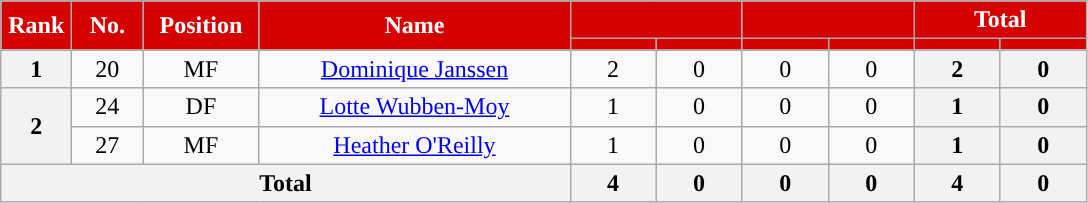<table class="wikitable" style="text-align:center; font-size:100%; ">
<tr>
<th style="background:#d50000; color:white; text-align:center; width:40px" rowspan="2">Rank</th>
<th style="background:#d50000; color:white; text-align:center; width:40px" rowspan="2">No.</th>
<th rowspan="2" style="background:#d50000; color:white; text-align:center; width:70px">Position</th>
<th style="background:#d50000; color:white; text-align:center; width:200px" rowspan="2">Name</th>
<th style="background:#d50000; color:white; text-align:center;" colspan="2"><a href='#'></a></th>
<th style="background:#d50000; color:white; text-align:center;" colspan="2"><a href='#'></a></th>
<th style="background:#d50000; color:white; text-align:center;" colspan="2">Total</th>
</tr>
<tr>
<th style="background:#d50000; color:white; text-align:center; width:50px;"></th>
<th style="background:#d50000; color:white; text-align:center; width:50px;"></th>
<th style="background:#d50000; color:white; text-align:center; width:50px;"></th>
<th style="background:#d50000; color:white; text-align:center; width:50px;"></th>
<th style="background:#d50000; color:white; text-align:center; width:50px;"></th>
<th style="background:#d50000; color:white; text-align:center; width:50px;"></th>
</tr>
<tr>
<th>1</th>
<td>20</td>
<td>MF</td>
<td> <a href='#'>Dominique Janssen</a></td>
<td>2</td>
<td>0</td>
<td>0</td>
<td>0</td>
<th>2</th>
<th>0</th>
</tr>
<tr>
<th rowspan="2">2</th>
<td>24</td>
<td>DF</td>
<td> <a href='#'>Lotte Wubben-Moy</a></td>
<td>1</td>
<td>0</td>
<td>0</td>
<td>0</td>
<th>1</th>
<th>0</th>
</tr>
<tr>
<td>27</td>
<td>MF</td>
<td> <a href='#'>Heather O'Reilly</a></td>
<td>1</td>
<td>0</td>
<td>0</td>
<td>0</td>
<th>1</th>
<th>0</th>
</tr>
<tr>
<th colspan="4">Total</th>
<th>4</th>
<th>0</th>
<th>0</th>
<th>0</th>
<th>4</th>
<th>0</th>
</tr>
</table>
